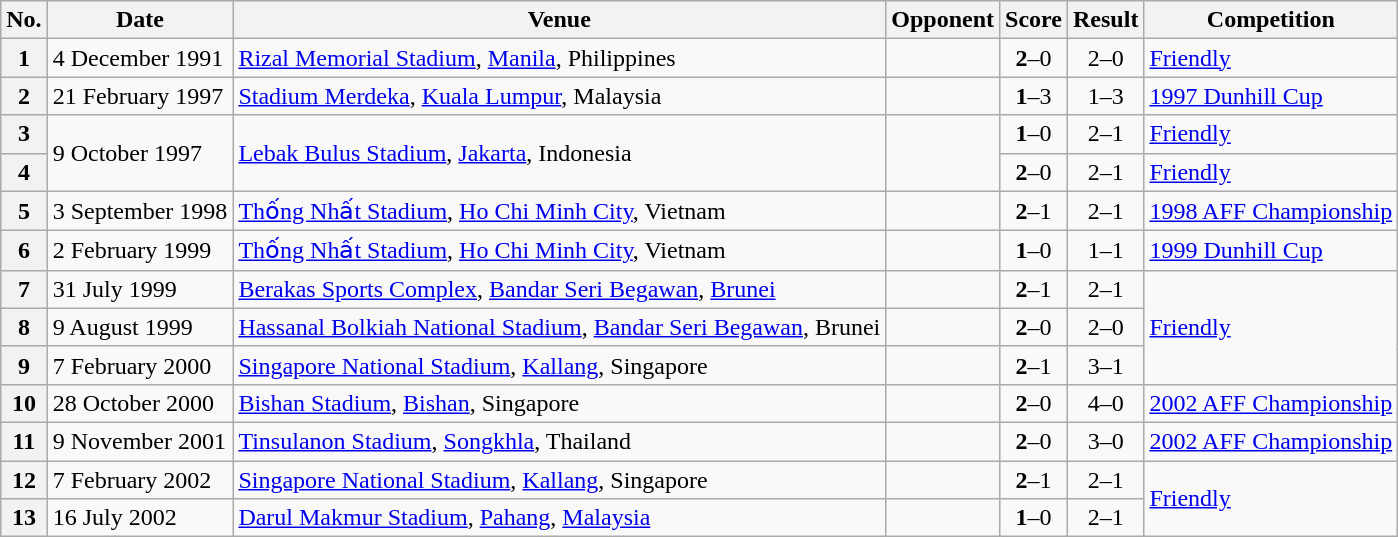<table class="wikitable sortable plainrowheaders">
<tr>
<th scope="col">No.</th>
<th data-sort-type="date" scope="col">Date</th>
<th scope="col">Venue</th>
<th scope="col">Opponent</th>
<th scope="col">Score</th>
<th scope="col">Result</th>
<th scope="col">Competition</th>
</tr>
<tr>
<th scope="row">1</th>
<td>4 December 1991</td>
<td><a href='#'>Rizal Memorial Stadium</a>, <a href='#'>Manila</a>, Philippines</td>
<td></td>
<td align="center"><strong>2</strong>–0</td>
<td align="center">2–0</td>
<td><a href='#'>Friendly</a></td>
</tr>
<tr>
<th scope="row">2</th>
<td>21 February 1997</td>
<td><a href='#'>Stadium Merdeka</a>, <a href='#'>Kuala Lumpur</a>, Malaysia</td>
<td></td>
<td align="center"><strong>1</strong>–3</td>
<td align="center">1–3</td>
<td><a href='#'>1997 Dunhill Cup</a></td>
</tr>
<tr>
<th scope="row">3</th>
<td rowspan="2">9 October 1997</td>
<td rowspan="2"><a href='#'>Lebak Bulus Stadium</a>, <a href='#'>Jakarta</a>, Indonesia</td>
<td rowspan="2"></td>
<td align="center"><strong>1</strong>–0</td>
<td align="center">2–1</td>
<td><a href='#'>Friendly</a></td>
</tr>
<tr>
<th scope="row">4</th>
<td align="center"><strong>2</strong>–0</td>
<td align="center">2–1</td>
<td><a href='#'>Friendly</a></td>
</tr>
<tr>
<th scope="row">5</th>
<td>3 September 1998</td>
<td><a href='#'>Thống Nhất Stadium</a>, <a href='#'>Ho Chi Minh City</a>, Vietnam</td>
<td></td>
<td align="center"><strong>2</strong>–1</td>
<td align="center">2–1</td>
<td><a href='#'>1998 AFF Championship</a></td>
</tr>
<tr>
<th scope="row">6</th>
<td>2 February 1999</td>
<td><a href='#'>Thống Nhất Stadium</a>, <a href='#'>Ho Chi Minh City</a>, Vietnam</td>
<td></td>
<td align="center"><strong>1</strong>–0</td>
<td align="center">1–1</td>
<td><a href='#'>1999 Dunhill Cup</a></td>
</tr>
<tr>
<th scope="row">7</th>
<td>31 July 1999</td>
<td><a href='#'>Berakas Sports Complex</a>, <a href='#'>Bandar Seri Begawan</a>, <a href='#'>Brunei</a></td>
<td></td>
<td align="center"><strong>2</strong>–1</td>
<td align="center">2–1</td>
<td rowspan="3"><a href='#'>Friendly</a></td>
</tr>
<tr>
<th scope="row">8</th>
<td>9 August 1999</td>
<td><a href='#'>Hassanal Bolkiah National Stadium</a>, <a href='#'>Bandar Seri Begawan</a>, Brunei</td>
<td></td>
<td align="center"><strong>2</strong>–0</td>
<td align="center">2–0</td>
</tr>
<tr>
<th scope="row">9</th>
<td>7 February 2000</td>
<td><a href='#'>Singapore National Stadium</a>, <a href='#'>Kallang</a>, Singapore</td>
<td></td>
<td align="center"><strong>2</strong>–1</td>
<td align="center">3–1</td>
</tr>
<tr>
<th scope="row">10</th>
<td>28 October 2000</td>
<td><a href='#'>Bishan Stadium</a>, <a href='#'>Bishan</a>, Singapore</td>
<td></td>
<td align="center"><strong>2</strong>–0</td>
<td align="center">4–0</td>
<td><a href='#'>2002 AFF Championship</a></td>
</tr>
<tr>
<th scope="row">11</th>
<td>9 November 2001</td>
<td><a href='#'>Tinsulanon Stadium</a>, <a href='#'>Songkhla</a>, Thailand</td>
<td></td>
<td align="center"><strong>2</strong>–0</td>
<td align="center">3–0</td>
<td><a href='#'>2002 AFF Championship</a></td>
</tr>
<tr>
<th scope="row">12</th>
<td>7 February 2002</td>
<td><a href='#'>Singapore National Stadium</a>, <a href='#'>Kallang</a>, Singapore</td>
<td></td>
<td align="center"><strong>2</strong>–1</td>
<td align="center">2–1</td>
<td rowspan="2"><a href='#'>Friendly</a></td>
</tr>
<tr>
<th scope="row">13</th>
<td>16 July 2002</td>
<td><a href='#'>Darul Makmur Stadium</a>, <a href='#'>Pahang</a>, <a href='#'>Malaysia</a></td>
<td></td>
<td align="center"><strong>1</strong>–0</td>
<td align="center">2–1</td>
</tr>
</table>
